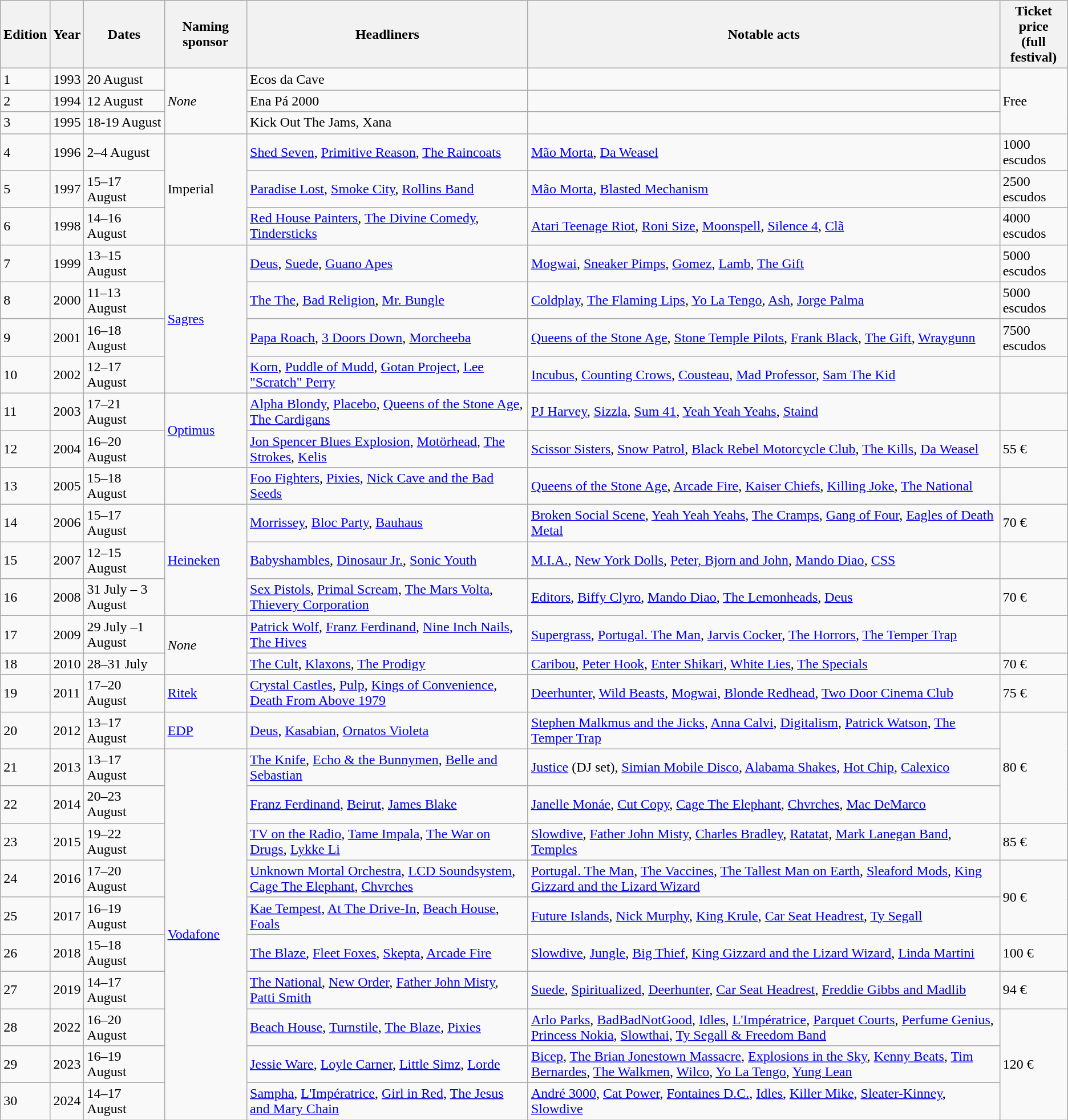<table class="wikitable sortable">
<tr>
<th>Edition</th>
<th>Year</th>
<th>Dates</th>
<th>Naming sponsor</th>
<th class="unsortable">Headliners</th>
<th>Notable acts</th>
<th>Ticket price<br>(full festival)</th>
</tr>
<tr>
<td>1 </td>
<td>1993</td>
<td>20 August</td>
<td rowspan="3"><em>None</em></td>
<td>Ecos da Cave</td>
<td></td>
<td rowspan="3">Free</td>
</tr>
<tr>
<td>2 </td>
<td>1994</td>
<td>12 August</td>
<td>Ena Pá 2000</td>
<td></td>
</tr>
<tr>
<td>3 </td>
<td>1995</td>
<td>18-19 August</td>
<td>Kick Out The Jams, Xana</td>
<td></td>
</tr>
<tr>
<td>4 </td>
<td>1996</td>
<td>2–4 August</td>
<td rowspan="3">Imperial</td>
<td><a href='#'>Shed Seven</a>, <a href='#'>Primitive Reason</a>, <a href='#'>The Raincoats</a></td>
<td><a href='#'>Mão Morta</a>, <a href='#'>Da Weasel</a></td>
<td>1000 escudos</td>
</tr>
<tr>
<td>5 </td>
<td>1997</td>
<td>15–17 August</td>
<td><a href='#'>Paradise Lost</a>, <a href='#'>Smoke City</a>, <a href='#'>Rollins Band</a></td>
<td><a href='#'>Mão Morta</a>, <a href='#'>Blasted Mechanism</a></td>
<td>2500 escudos</td>
</tr>
<tr>
<td>6 </td>
<td>1998</td>
<td>14–16 August</td>
<td><a href='#'>Red House Painters</a>, <a href='#'>The Divine Comedy</a>, <a href='#'>Tindersticks</a></td>
<td><a href='#'>Atari Teenage Riot</a>, <a href='#'>Roni Size</a>, <a href='#'>Moonspell</a>, <a href='#'>Silence 4</a>, <a href='#'>Clã</a></td>
<td>4000 escudos</td>
</tr>
<tr>
<td>7 </td>
<td>1999</td>
<td>13–15 August</td>
<td rowspan="4"><a href='#'>Sagres</a></td>
<td><a href='#'>Deus</a>, <a href='#'>Suede</a>, <a href='#'>Guano Apes</a></td>
<td><a href='#'>Mogwai</a>, <a href='#'>Sneaker Pimps</a>, <a href='#'>Gomez</a>, <a href='#'>Lamb</a>, <a href='#'>The Gift</a></td>
<td>5000 escudos</td>
</tr>
<tr>
<td>8 </td>
<td>2000</td>
<td>11–13 August</td>
<td><a href='#'>The The</a>, <a href='#'>Bad Religion</a>, <a href='#'>Mr. Bungle</a></td>
<td><a href='#'>Coldplay</a>, <a href='#'>The Flaming Lips</a>, <a href='#'>Yo La Tengo</a>, <a href='#'>Ash</a>, <a href='#'>Jorge Palma</a></td>
<td>5000 escudos</td>
</tr>
<tr>
<td>9 </td>
<td>2001</td>
<td>16–18 August</td>
<td><a href='#'>Papa Roach</a>, <a href='#'>3 Doors Down</a>, <a href='#'>Morcheeba</a></td>
<td><a href='#'>Queens of the Stone Age</a>, <a href='#'>Stone Temple Pilots</a>, <a href='#'>Frank Black</a>, <a href='#'>The Gift</a>, <a href='#'>Wraygunn</a></td>
<td>7500 escudos</td>
</tr>
<tr>
<td>10 </td>
<td>2002</td>
<td>12–17 August</td>
<td><a href='#'>Korn</a>, <a href='#'>Puddle of Mudd</a>, <a href='#'>Gotan Project</a>, <a href='#'>Lee "Scratch" Perry</a></td>
<td><a href='#'>Incubus</a>, <a href='#'>Counting Crows</a>, <a href='#'>Cousteau</a>, <a href='#'>Mad Professor</a>, <a href='#'>Sam The Kid</a></td>
<td></td>
</tr>
<tr>
<td>11 </td>
<td>2003</td>
<td>17–21 August</td>
<td rowspan="2"><a href='#'>Optimus</a></td>
<td><a href='#'>Alpha Blondy</a>, <a href='#'>Placebo</a>, <a href='#'>Queens of the Stone Age</a>, <a href='#'>The Cardigans</a></td>
<td><a href='#'>PJ Harvey</a>, <a href='#'>Sizzla</a>, <a href='#'>Sum 41</a>, <a href='#'>Yeah Yeah Yeahs</a>, <a href='#'>Staind</a></td>
<td></td>
</tr>
<tr>
<td>12 </td>
<td>2004</td>
<td>16–20 August</td>
<td><a href='#'>Jon Spencer Blues Explosion</a>, <a href='#'>Motörhead</a>, <a href='#'>The Strokes</a>, <a href='#'>Kelis</a></td>
<td><a href='#'>Scissor Sisters</a>, <a href='#'>Snow Patrol</a>, <a href='#'>Black Rebel Motorcycle Club</a>, <a href='#'>The Kills</a>, <a href='#'>Da Weasel</a></td>
<td>55 €</td>
</tr>
<tr>
<td>13 </td>
<td>2005</td>
<td>15–18 August</td>
<td></td>
<td><a href='#'>Foo Fighters</a>, <a href='#'>Pixies</a>, <a href='#'>Nick Cave and the Bad Seeds</a></td>
<td><a href='#'>Queens of the Stone Age</a>, <a href='#'>Arcade Fire</a>, <a href='#'>Kaiser Chiefs</a>, <a href='#'>Killing Joke</a>, <a href='#'>The National</a></td>
<td></td>
</tr>
<tr>
<td>14 </td>
<td>2006</td>
<td>15–17 August</td>
<td rowspan="3"><a href='#'>Heineken</a></td>
<td><a href='#'>Morrissey</a>, <a href='#'>Bloc Party</a>, <a href='#'>Bauhaus</a></td>
<td><a href='#'>Broken Social Scene</a>, <a href='#'>Yeah Yeah Yeahs</a>, <a href='#'>The Cramps</a>, <a href='#'>Gang of Four</a>, <a href='#'>Eagles of Death Metal</a></td>
<td>70 €</td>
</tr>
<tr>
<td>15 </td>
<td>2007</td>
<td>12–15 August</td>
<td><a href='#'>Babyshambles</a>, <a href='#'>Dinosaur Jr.</a>, <a href='#'>Sonic Youth</a></td>
<td><a href='#'>M.I.A.</a>, <a href='#'>New York Dolls</a>, <a href='#'>Peter, Bjorn and John</a>, <a href='#'>Mando Diao</a>, <a href='#'>CSS</a></td>
<td></td>
</tr>
<tr>
<td>16 </td>
<td>2008</td>
<td>31 July – 3 August</td>
<td><a href='#'>Sex Pistols</a>, <a href='#'>Primal Scream</a>, <a href='#'>The Mars Volta</a>, <a href='#'>Thievery Corporation</a></td>
<td><a href='#'>Editors</a>, <a href='#'>Biffy Clyro</a>, <a href='#'>Mando Diao</a>, <a href='#'>The Lemonheads</a>, <a href='#'>Deus</a></td>
<td>70 €</td>
</tr>
<tr>
<td>17 </td>
<td>2009</td>
<td>29 July –1 August</td>
<td rowspan="2"><em>None</em></td>
<td><a href='#'>Patrick Wolf</a>, <a href='#'>Franz Ferdinand</a>, <a href='#'>Nine Inch Nails</a>, <a href='#'>The Hives</a></td>
<td><a href='#'>Supergrass</a>, <a href='#'>Portugal. The Man</a>, <a href='#'>Jarvis Cocker</a>, <a href='#'>The Horrors</a>, <a href='#'>The Temper Trap</a></td>
<td></td>
</tr>
<tr>
<td>18 </td>
<td>2010</td>
<td>28–31 July</td>
<td><a href='#'>The Cult</a>, <a href='#'>Klaxons</a>, <a href='#'>The Prodigy</a></td>
<td><a href='#'>Caribou</a>, <a href='#'>Peter Hook</a>, <a href='#'>Enter Shikari</a>, <a href='#'>White Lies</a>, <a href='#'>The Specials</a></td>
<td>70 €</td>
</tr>
<tr>
<td>19 </td>
<td>2011</td>
<td>17–20 August</td>
<td><a href='#'>Ritek</a></td>
<td><a href='#'>Crystal Castles</a>, <a href='#'>Pulp</a>, <a href='#'>Kings of Convenience</a>, <a href='#'>Death From Above 1979</a></td>
<td><a href='#'>Deerhunter</a>, <a href='#'>Wild Beasts</a>, <a href='#'>Mogwai</a>, <a href='#'>Blonde Redhead</a>, <a href='#'>Two Door Cinema Club</a></td>
<td>75 €</td>
</tr>
<tr>
<td>20 </td>
<td>2012</td>
<td>13–17 August</td>
<td><a href='#'>EDP</a></td>
<td><a href='#'>Deus</a>, <a href='#'>Kasabian</a>, <a href='#'>Ornatos Violeta</a></td>
<td><a href='#'>Stephen Malkmus and the Jicks</a>, <a href='#'>Anna Calvi</a>, <a href='#'>Digitalism</a>, <a href='#'>Patrick Watson</a>, <a href='#'>The Temper Trap</a></td>
<td rowspan="3">80 €</td>
</tr>
<tr>
<td>21 </td>
<td>2013</td>
<td>13–17 August</td>
<td rowspan="10"><a href='#'>Vodafone</a></td>
<td><a href='#'>The Knife</a>, <a href='#'>Echo & the Bunnymen</a>, <a href='#'>Belle and Sebastian</a></td>
<td><a href='#'>Justice</a> (DJ set), <a href='#'>Simian Mobile Disco</a>, <a href='#'>Alabama Shakes</a>, <a href='#'>Hot Chip</a>, <a href='#'>Calexico</a></td>
</tr>
<tr>
<td>22 </td>
<td>2014</td>
<td>20–23 August</td>
<td><a href='#'>Franz Ferdinand</a>, <a href='#'>Beirut</a>, <a href='#'>James Blake</a></td>
<td><a href='#'>Janelle Monáe</a>, <a href='#'>Cut Copy</a>, <a href='#'>Cage The Elephant</a>, <a href='#'>Chvrches</a>, <a href='#'>Mac DeMarco</a></td>
</tr>
<tr>
<td>23 </td>
<td>2015</td>
<td>19–22 August</td>
<td><a href='#'>TV on the Radio</a>, <a href='#'>Tame Impala</a>, <a href='#'>The War on Drugs</a>, <a href='#'>Lykke Li</a></td>
<td><a href='#'>Slowdive</a>, <a href='#'>Father John Misty</a>, <a href='#'>Charles Bradley</a>, <a href='#'>Ratatat</a>, <a href='#'>Mark Lanegan Band</a>, <a href='#'>Temples</a></td>
<td>85 €</td>
</tr>
<tr>
<td>24 </td>
<td>2016</td>
<td>17–20 August</td>
<td><a href='#'>Unknown Mortal Orchestra</a>, <a href='#'>LCD Soundsystem</a>, <a href='#'>Cage The Elephant</a>, <a href='#'>Chvrches</a></td>
<td><a href='#'>Portugal. The Man</a>, <a href='#'>The Vaccines</a>, <a href='#'>The Tallest Man on Earth</a>, <a href='#'>Sleaford Mods</a>, <a href='#'>King Gizzard and the Lizard Wizard</a></td>
<td rowspan="2">90 €</td>
</tr>
<tr>
<td>25 </td>
<td>2017</td>
<td>16–19 August</td>
<td><a href='#'>Kae Tempest</a>, <a href='#'>At The Drive-In</a>, <a href='#'>Beach House</a>, <a href='#'>Foals</a></td>
<td><a href='#'>Future Islands</a>, <a href='#'>Nick Murphy</a>, <a href='#'>King Krule</a>, <a href='#'>Car Seat Headrest</a>, <a href='#'>Ty Segall</a></td>
</tr>
<tr>
<td>26 </td>
<td>2018</td>
<td>15–18 August</td>
<td><a href='#'>The Blaze</a>, <a href='#'>Fleet Foxes</a>, <a href='#'>Skepta</a>, <a href='#'>Arcade Fire</a></td>
<td><a href='#'>Slowdive</a>, <a href='#'>Jungle</a>, <a href='#'>Big Thief</a>, <a href='#'>King Gizzard and the Lizard Wizard</a>, <a href='#'>Linda Martini</a></td>
<td>100 €</td>
</tr>
<tr>
<td>27 </td>
<td>2019</td>
<td>14–17 August</td>
<td><a href='#'>The National</a>, <a href='#'>New Order</a>, <a href='#'>Father John Misty</a>, <a href='#'>Patti Smith</a></td>
<td><a href='#'>Suede</a>, <a href='#'>Spiritualized</a>, <a href='#'>Deerhunter</a>, <a href='#'>Car Seat Headrest</a>, <a href='#'>Freddie Gibbs and Madlib</a></td>
<td>94 €</td>
</tr>
<tr>
<td>28 </td>
<td>2022</td>
<td>16–20 August</td>
<td><a href='#'>Beach House</a>, <a href='#'>Turnstile</a>, <a href='#'>The Blaze</a>, <a href='#'>Pixies</a></td>
<td><a href='#'>Arlo Parks</a>, <a href='#'>BadBadNotGood</a>, <a href='#'>Idles</a>, <a href='#'>L'Impératrice</a>, <a href='#'>Parquet Courts</a>, <a href='#'>Perfume Genius</a>, <a href='#'>Princess Nokia</a>, <a href='#'>Slowthai</a>, <a href='#'>Ty Segall & Freedom Band</a></td>
<td rowspan="3">120 €</td>
</tr>
<tr>
<td>29 </td>
<td>2023</td>
<td>16–19 August</td>
<td><a href='#'>Jessie Ware</a>, <a href='#'>Loyle Carner</a>, <a href='#'>Little Simz</a>, <a href='#'>Lorde</a></td>
<td><a href='#'>Bicep</a>, <a href='#'>The Brian Jonestown Massacre</a>, <a href='#'>Explosions in the Sky</a>, <a href='#'>Kenny Beats</a>, <a href='#'>Tim Bernardes</a>, <a href='#'>The Walkmen</a>, <a href='#'>Wilco</a>, <a href='#'>Yo La Tengo</a>, <a href='#'>Yung Lean</a></td>
</tr>
<tr>
<td>30 </td>
<td>2024</td>
<td>14–17 August</td>
<td><a href='#'>Sampha</a>, <a href='#'>L'Impératrice</a>, <a href='#'>Girl in Red</a>, <a href='#'>The Jesus and Mary Chain</a></td>
<td><a href='#'>André 3000</a>, <a href='#'>Cat Power</a>, <a href='#'>Fontaines D.C.</a>, <a href='#'>Idles</a>, <a href='#'>Killer Mike</a>, <a href='#'>Sleater-Kinney</a>, <a href='#'>Slowdive</a></td>
</tr>
</table>
